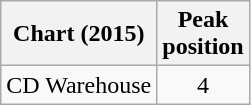<table class="wikitable">
<tr>
<th>Chart (2015)</th>
<th>Peak<br>position</th>
</tr>
<tr>
<td>CD Warehouse</td>
<td align="center">4</td>
</tr>
</table>
